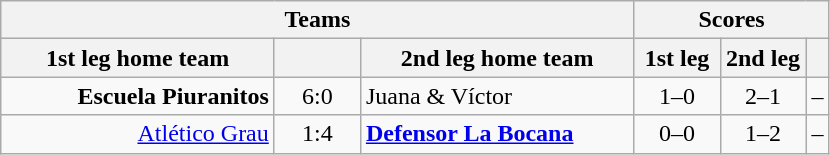<table class="wikitable" style="text-align: center;">
<tr>
<th colspan=3>Teams</th>
<th colspan=3>Scores</th>
</tr>
<tr>
<th width="175">1st leg home team</th>
<th width="50"></th>
<th width="175">2nd leg home team</th>
<th width="50">1st leg</th>
<th width="50">2nd leg</th>
<th></th>
</tr>
<tr>
<td align=right><strong>Escuela Piuranitos</strong></td>
<td>6:0</td>
<td align=left>Juana & Víctor</td>
<td>1–0</td>
<td>2–1</td>
<td>–</td>
</tr>
<tr>
<td align=right><a href='#'>Atlético Grau</a></td>
<td>1:4</td>
<td align=left><strong><a href='#'>Defensor La Bocana</a></strong></td>
<td>0–0</td>
<td>1–2</td>
<td>–</td>
</tr>
</table>
